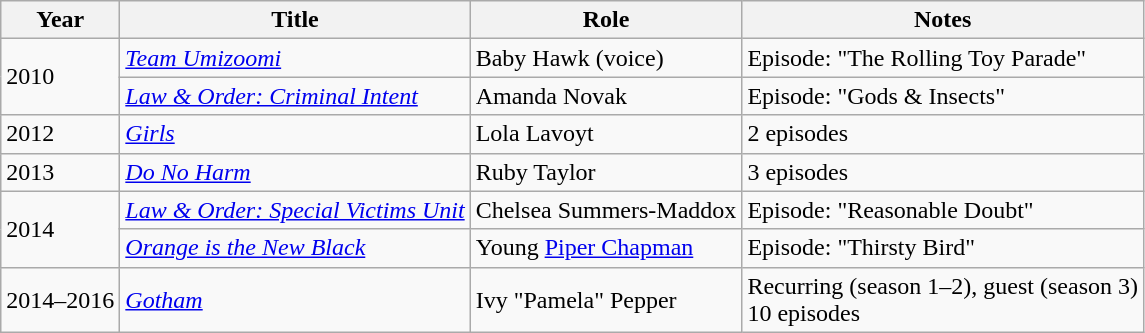<table class="wikitable">
<tr>
<th>Year</th>
<th>Title</th>
<th>Role</th>
<th>Notes</th>
</tr>
<tr>
<td rowspan="2">2010</td>
<td><em><a href='#'>Team Umizoomi</a></em></td>
<td>Baby Hawk (voice)</td>
<td>Episode: "The Rolling Toy Parade"</td>
</tr>
<tr>
<td><em><a href='#'>Law & Order: Criminal Intent</a></em></td>
<td>Amanda Novak</td>
<td>Episode: "Gods & Insects"</td>
</tr>
<tr>
<td>2012</td>
<td><em><a href='#'>Girls</a></em></td>
<td>Lola Lavoyt</td>
<td>2 episodes</td>
</tr>
<tr>
<td>2013</td>
<td><em><a href='#'>Do No Harm</a></em></td>
<td>Ruby Taylor</td>
<td>3 episodes</td>
</tr>
<tr>
<td rowspan="2">2014</td>
<td><em><a href='#'>Law & Order: Special Victims Unit</a></em></td>
<td>Chelsea Summers-Maddox</td>
<td>Episode: "Reasonable Doubt"</td>
</tr>
<tr>
<td><em><a href='#'>Orange is the New Black</a></em></td>
<td>Young <a href='#'>Piper Chapman</a></td>
<td>Episode: "Thirsty Bird"</td>
</tr>
<tr>
<td>2014–2016</td>
<td><em><a href='#'>Gotham</a></em></td>
<td>Ivy "Pamela" Pepper</td>
<td>Recurring (season 1–2), guest (season 3)<br>10 episodes</td>
</tr>
</table>
